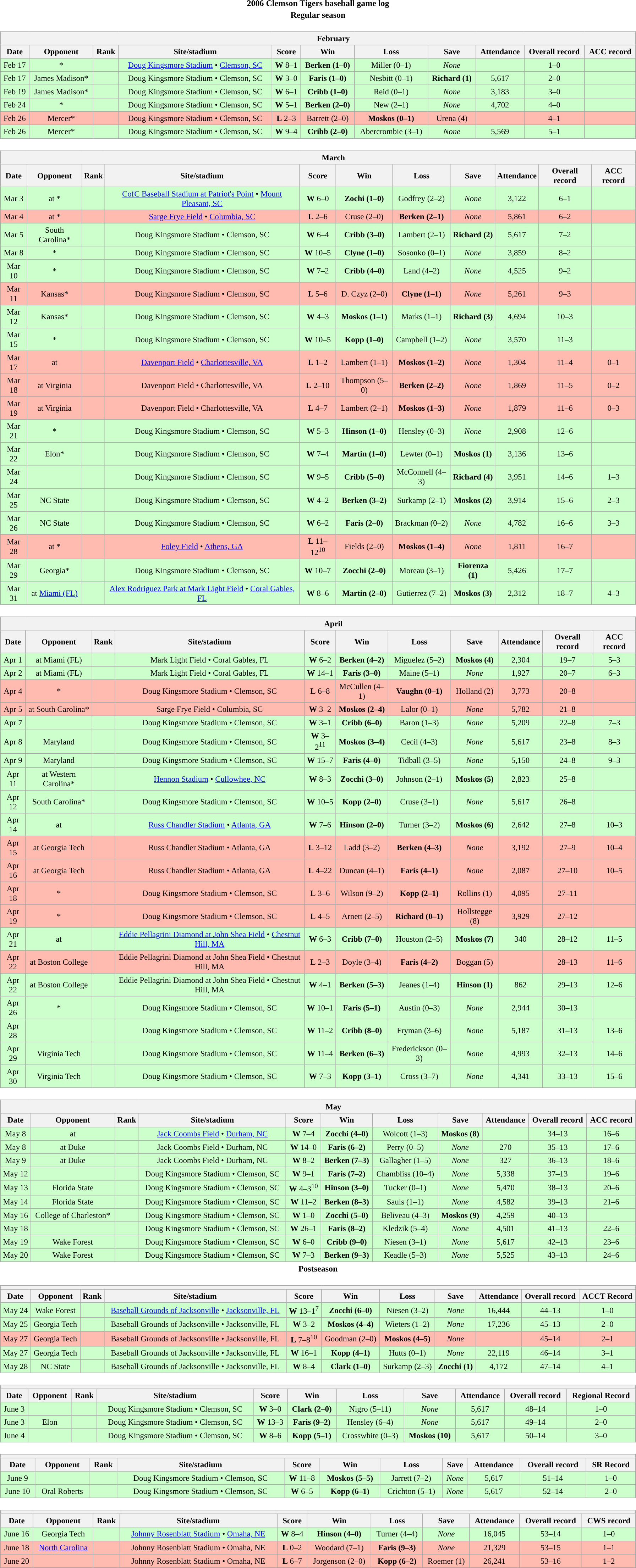<table class="toccolours" width=95% style="clear:both; margin:1.5em auto; text-align:center;">
<tr>
<th colspan=2>2006 Clemson Tigers baseball game log</th>
</tr>
<tr>
<th colspan=2>Regular season</th>
</tr>
<tr valign="top">
<td><br><table class="wikitable collapsible collapsed" style="margin:auto; width:100%; text-align:center; font-size:95%">
<tr>
<th colspan=12 style="padding-left:4em;">February</th>
</tr>
<tr>
<th>Date</th>
<th>Opponent</th>
<th>Rank</th>
<th>Site/stadium</th>
<th>Score</th>
<th>Win</th>
<th>Loss</th>
<th>Save</th>
<th>Attendance</th>
<th>Overall record</th>
<th>ACC record</th>
</tr>
<tr bgcolor=ccffcc>
<td>Feb 17</td>
<td>*</td>
<td></td>
<td><a href='#'>Doug Kingsmore Stadium</a> • <a href='#'>Clemson, SC</a></td>
<td><strong>W</strong> 8–1</td>
<td><strong>Berken (1–0)</strong></td>
<td>Miller (0–1)</td>
<td><em>None</em></td>
<td></td>
<td>1–0</td>
<td></td>
</tr>
<tr bgcolor=ccffcc>
<td>Feb 17</td>
<td>James Madison*</td>
<td></td>
<td>Doug Kingsmore Stadium • Clemson, SC</td>
<td><strong>W</strong> 3–0</td>
<td><strong>Faris (1–0)</strong></td>
<td>Nesbitt (0–1)</td>
<td><strong>Richard (1)</strong></td>
<td>5,617</td>
<td>2–0</td>
<td></td>
</tr>
<tr bgcolor=ccffcc>
<td>Feb 19</td>
<td>James Madison*</td>
<td></td>
<td>Doug Kingsmore Stadium • Clemson, SC</td>
<td><strong>W</strong> 6–1</td>
<td><strong>Cribb (1–0)</strong></td>
<td>Reid (0–1)</td>
<td><em>None</em></td>
<td>3,183</td>
<td>3–0</td>
<td></td>
</tr>
<tr bgcolor=ccffcc>
<td>Feb 24</td>
<td>*</td>
<td></td>
<td>Doug Kingsmore Stadium • Clemson, SC</td>
<td><strong>W</strong> 5–1</td>
<td><strong>Berken (2–0)</strong></td>
<td>New (2–1)</td>
<td><em>None</em></td>
<td>4,702</td>
<td>4–0</td>
<td></td>
</tr>
<tr bgcolor=ffbbb>
<td>Feb 26</td>
<td>Mercer*</td>
<td></td>
<td>Doug Kingsmore Stadium • Clemson, SC</td>
<td><strong>L</strong> 2–3</td>
<td>Barrett (2–0)</td>
<td><strong>Moskos (0–1)</strong></td>
<td>Urena (4)</td>
<td></td>
<td>4–1</td>
<td></td>
</tr>
<tr bgcolor=ccffcc>
<td>Feb 26</td>
<td>Mercer*</td>
<td></td>
<td>Doug Kingsmore Stadium • Clemson, SC</td>
<td><strong>W</strong> 9–4</td>
<td><strong>Cribb (2–0)</strong></td>
<td>Abercrombie (3–1)</td>
<td><em>None</em></td>
<td>5,569</td>
<td>5–1</td>
<td></td>
</tr>
</table>
</td>
</tr>
<tr>
<td><br><table class="wikitable collapsible collapsed" style="margin:auto; width:100%; text-align:center; font-size:95%">
<tr>
<th colspan=12 style="padding-left:4em;">March</th>
</tr>
<tr>
<th>Date</th>
<th>Opponent</th>
<th>Rank</th>
<th>Site/stadium</th>
<th>Score</th>
<th>Win</th>
<th>Loss</th>
<th>Save</th>
<th>Attendance</th>
<th>Overall record</th>
<th>ACC record</th>
</tr>
<tr bgcolor=ccffcc>
<td>Mar 3</td>
<td>at *</td>
<td></td>
<td><a href='#'>CofC Baseball Stadium at Patriot's Point</a> • <a href='#'>Mount Pleasant, SC</a></td>
<td><strong>W</strong> 6–0</td>
<td><strong>Zochi (1–0)</strong></td>
<td>Godfrey (2–2)</td>
<td><em>None</em></td>
<td>3,122</td>
<td>6–1</td>
<td></td>
</tr>
<tr bgcolor=ffbbb>
<td>Mar 4</td>
<td>at *</td>
<td></td>
<td><a href='#'>Sarge Frye Field</a> • <a href='#'>Columbia, SC</a></td>
<td><strong>L</strong> 2–6</td>
<td>Cruse (2–0)</td>
<td><strong>Berken (2–1)</strong></td>
<td><em>None</em></td>
<td>5,861</td>
<td>6–2</td>
<td></td>
</tr>
<tr bgcolor=ccffcc>
<td>Mar 5</td>
<td>South Carolina*</td>
<td></td>
<td>Doug Kingsmore Stadium • Clemson, SC</td>
<td><strong>W</strong> 6–4</td>
<td><strong>Cribb (3–0)</strong></td>
<td>Lambert (2–1)</td>
<td><strong>Richard (2)</strong></td>
<td>5,617</td>
<td>7–2</td>
<td></td>
</tr>
<tr bgcolor=ccffcc>
<td>Mar 8</td>
<td>*</td>
<td></td>
<td>Doug Kingsmore Stadium • Clemson, SC</td>
<td><strong>W</strong> 10–5</td>
<td><strong>Clyne (1–0)</strong></td>
<td>Sosonko (0–1)</td>
<td><em>None</em></td>
<td>3,859</td>
<td>8–2</td>
<td></td>
</tr>
<tr bgcolor=ccffcc>
<td>Mar 10</td>
<td>*</td>
<td></td>
<td>Doug Kingsmore Stadium • Clemson, SC</td>
<td><strong>W</strong> 7–2</td>
<td><strong>Cribb (4–0)</strong></td>
<td>Land (4–2)</td>
<td><em>None</em></td>
<td>4,525</td>
<td>9–2</td>
<td></td>
</tr>
<tr bgcolor=ffbbb>
<td>Mar 11</td>
<td>Kansas*</td>
<td></td>
<td>Doug Kingsmore Stadium • Clemson, SC</td>
<td><strong>L</strong> 5–6</td>
<td>D. Czyz (2–0)</td>
<td><strong>Clyne (1–1)</strong></td>
<td><em>None</em></td>
<td>5,261</td>
<td>9–3</td>
<td></td>
</tr>
<tr bgcolor=ccffcc>
<td>Mar 12</td>
<td>Kansas*</td>
<td></td>
<td>Doug Kingsmore Stadium • Clemson, SC</td>
<td><strong>W</strong> 4–3</td>
<td><strong>Moskos (1–1)</strong></td>
<td>Marks (1–1)</td>
<td><strong>Richard (3)</strong></td>
<td>4,694</td>
<td>10–3</td>
<td></td>
</tr>
<tr bgcolor=ccffcc>
<td>Mar 15</td>
<td>*</td>
<td></td>
<td>Doug Kingsmore Stadium • Clemson, SC</td>
<td><strong>W</strong> 10–5</td>
<td><strong>Kopp (1–0)</strong></td>
<td>Campbell (1–2)</td>
<td><em>None</em></td>
<td>3,570</td>
<td>11–3</td>
<td></td>
</tr>
<tr bgcolor=ffbbb>
<td>Mar 17</td>
<td>at </td>
<td></td>
<td><a href='#'>Davenport Field</a> • <a href='#'>Charlottesville, VA</a></td>
<td><strong>L</strong> 1–2</td>
<td>Lambert (1–1)</td>
<td><strong>Moskos (1–2)</strong></td>
<td><em>None</em></td>
<td>1,304</td>
<td>11–4</td>
<td>0–1</td>
</tr>
<tr bgcolor=ffbbb>
<td>Mar 18</td>
<td>at Virginia</td>
<td></td>
<td>Davenport Field • Charlottesville, VA</td>
<td><strong>L</strong> 2–10</td>
<td>Thompson (5–0)</td>
<td><strong>Berken (2–2)</strong></td>
<td><em>None</em></td>
<td>1,869</td>
<td>11–5</td>
<td>0–2</td>
</tr>
<tr bgcolor=ffbbb>
<td>Mar 19</td>
<td>at Virginia</td>
<td></td>
<td>Davenport Field • Charlottesville, VA</td>
<td><strong>L</strong> 4–7</td>
<td>Lambert (2–1)</td>
<td><strong>Moskos (1–3)</strong></td>
<td><em>None</em></td>
<td>1,879</td>
<td>11–6</td>
<td>0–3</td>
</tr>
<tr bgcolor=ccffcc>
<td>Mar 21</td>
<td>*</td>
<td></td>
<td>Doug Kingsmore Stadium • Clemson, SC</td>
<td><strong>W</strong> 5–3</td>
<td><strong>Hinson (1–0)</strong></td>
<td>Hensley (0–3)</td>
<td><em>None</em></td>
<td>2,908</td>
<td>12–6</td>
<td></td>
</tr>
<tr bgcolor=ccffcc>
<td>Mar 22</td>
<td>Elon*</td>
<td></td>
<td>Doug Kingsmore Stadium • Clemson, SC</td>
<td><strong>W</strong> 7–4</td>
<td><strong>Martin (1–0)</strong></td>
<td>Lewter (0–1)</td>
<td><strong>Moskos (1)</strong></td>
<td>3,136</td>
<td>13–6</td>
<td></td>
</tr>
<tr bgcolor=ccffcc>
<td>Mar 24</td>
<td></td>
<td></td>
<td>Doug Kingsmore Stadium • Clemson, SC</td>
<td><strong>W</strong> 9–5</td>
<td><strong>Cribb (5–0)</strong></td>
<td>McConnell (4–3)</td>
<td><strong>Richard (4)</strong></td>
<td>3,951</td>
<td>14–6</td>
<td>1–3</td>
</tr>
<tr bgcolor=ccffcc>
<td>Mar 25</td>
<td>NC State</td>
<td></td>
<td>Doug Kingsmore Stadium • Clemson, SC</td>
<td><strong>W</strong> 4–2</td>
<td><strong>Berken (3–2)</strong></td>
<td>Surkamp (2–1)</td>
<td><strong>Moskos (2)</strong></td>
<td>3,914</td>
<td>15–6</td>
<td>2–3</td>
</tr>
<tr bgcolor=ccffcc>
<td>Mar 26</td>
<td>NC State</td>
<td></td>
<td>Doug Kingsmore Stadium • Clemson, SC</td>
<td><strong>W</strong> 6–2</td>
<td><strong>Faris (2–0)</strong></td>
<td>Brackman (0–2)</td>
<td><em>None</em></td>
<td>4,782</td>
<td>16–6</td>
<td>3–3</td>
</tr>
<tr bgcolor=ffbbb>
<td>Mar 28</td>
<td>at *</td>
<td></td>
<td><a href='#'>Foley Field</a> • <a href='#'>Athens, GA</a></td>
<td><strong>L</strong> 11–12<sup>10</sup></td>
<td>Fields (2–0)</td>
<td><strong>Moskos (1–4)</strong></td>
<td><em>None</em></td>
<td>1,811</td>
<td>16–7</td>
<td></td>
</tr>
<tr bgcolor=ccffcc>
<td>Mar 29</td>
<td>Georgia*</td>
<td></td>
<td>Doug Kingsmore Stadium • Clemson, SC</td>
<td><strong>W</strong> 10–7</td>
<td><strong>Zocchi (2–0)</strong></td>
<td>Moreau (3–1)</td>
<td><strong>Fiorenza (1)</strong></td>
<td>5,426</td>
<td>17–7</td>
<td></td>
</tr>
<tr bgcolor=ccffcc>
<td>Mar 31</td>
<td>at <a href='#'>Miami (FL)</a></td>
<td></td>
<td><a href='#'>Alex Rodriguez Park at Mark Light Field</a> • <a href='#'>Coral Gables, FL</a></td>
<td><strong>W</strong> 8–6</td>
<td><strong>Martin (2–0)</strong></td>
<td>Gutierrez (7–2)</td>
<td><strong>Moskos (3)</strong></td>
<td>2,312</td>
<td>18–7</td>
<td>4–3</td>
</tr>
</table>
</td>
</tr>
<tr>
<td><br><table class="wikitable collapsible collapsed" style="margin:auto; width:100%; text-align:center; font-size:95%">
<tr>
<th colspan=12 style="padding-left:4em;">April</th>
</tr>
<tr>
<th>Date</th>
<th>Opponent</th>
<th>Rank</th>
<th>Site/stadium</th>
<th>Score</th>
<th>Win</th>
<th>Loss</th>
<th>Save</th>
<th>Attendance</th>
<th>Overall record</th>
<th>ACC record</th>
</tr>
<tr bgcolor=ccffcc>
<td>Apr 1</td>
<td>at Miami (FL)</td>
<td></td>
<td>Mark Light Field • Coral Gables, FL</td>
<td><strong>W</strong> 6–2</td>
<td><strong>Berken (4–2)</strong></td>
<td>Miguelez (5–2)</td>
<td><strong>Moskos (4)</strong></td>
<td>2,304</td>
<td>19–7</td>
<td>5–3</td>
</tr>
<tr bgcolor=ccffcc>
<td>Apr 2</td>
<td>at Miami (FL)</td>
<td></td>
<td>Mark Light Field • Coral Gables, FL</td>
<td><strong>W</strong> 14–1</td>
<td><strong>Faris (3–0)</strong></td>
<td>Maine (5–1)</td>
<td><em>None</em></td>
<td>1,927</td>
<td>20–7</td>
<td>6–3</td>
</tr>
<tr bgcolor=ffbbb>
<td>Apr 4</td>
<td>*</td>
<td></td>
<td>Doug Kingsmore Stadium • Clemson, SC</td>
<td><strong>L</strong> 6–8</td>
<td>McCullen (4–1)</td>
<td><strong>Vaughn (0–1)</strong></td>
<td>Holland (2)</td>
<td>3,773</td>
<td>20–8</td>
<td></td>
</tr>
<tr bgcolor=ffbbb>
<td>Apr 5</td>
<td>at South Carolina*</td>
<td></td>
<td>Sarge Frye Field • Columbia, SC</td>
<td><strong>W</strong> 3–2</td>
<td><strong>Moskos (2–4)</strong></td>
<td>Lalor (0–1)</td>
<td><em>None</em></td>
<td>5,782</td>
<td>21–8</td>
<td></td>
</tr>
<tr bgcolor=ccffcc>
<td>Apr 7</td>
<td></td>
<td></td>
<td>Doug Kingsmore Stadium • Clemson, SC</td>
<td><strong>W</strong> 3–1</td>
<td><strong>Cribb (6–0)</strong></td>
<td>Baron (1–3)</td>
<td><em>None</em></td>
<td>5,209</td>
<td>22–8</td>
<td>7–3</td>
</tr>
<tr bgcolor=ccffcc>
<td>Apr 8</td>
<td>Maryland</td>
<td></td>
<td>Doug Kingsmore Stadium • Clemson, SC</td>
<td><strong>W</strong> 3–2<sup>11</sup></td>
<td><strong>Moskos (3–4)</strong></td>
<td>Cecil (4–3)</td>
<td><em>None</em></td>
<td>5,617</td>
<td>23–8</td>
<td>8–3</td>
</tr>
<tr bgcolor=ccffcc>
<td>Apr 9</td>
<td>Maryland</td>
<td></td>
<td>Doug Kingsmore Stadium • Clemson, SC</td>
<td><strong>W</strong> 15–7</td>
<td><strong>Faris (4–0)</strong></td>
<td>Tidball (3–5)</td>
<td><em>None</em></td>
<td>5,150</td>
<td>24–8</td>
<td>9–3</td>
</tr>
<tr bgcolor=ccffcc>
<td>Apr 11</td>
<td>at Western Carolina*</td>
<td></td>
<td><a href='#'>Hennon Stadium</a> • <a href='#'>Cullowhee, NC</a></td>
<td><strong>W</strong> 8–3</td>
<td><strong>Zocchi (3–0)</strong></td>
<td>Johnson (2–1)</td>
<td><strong>Moskos (5)</strong></td>
<td>2,823</td>
<td>25–8</td>
<td></td>
</tr>
<tr bgcolor=ccffcc>
<td>Apr 12</td>
<td>South Carolina*</td>
<td></td>
<td>Doug Kingsmore Stadium • Clemson, SC</td>
<td><strong>W</strong> 10–5</td>
<td><strong>Kopp (2–0)</strong></td>
<td>Cruse (3–1)</td>
<td><em>None</em></td>
<td>5,617</td>
<td>26–8</td>
<td></td>
</tr>
<tr bgcolor=ccffcc>
<td>Apr 14</td>
<td>at </td>
<td></td>
<td><a href='#'>Russ Chandler Stadium</a> • <a href='#'>Atlanta, GA</a></td>
<td><strong>W</strong> 7–6</td>
<td><strong>Hinson (2–0)</strong></td>
<td>Turner (3–2)</td>
<td><strong>Moskos (6)</strong></td>
<td>2,642</td>
<td>27–8</td>
<td>10–3</td>
</tr>
<tr bgcolor=ffbbb>
<td>Apr 15</td>
<td>at Georgia Tech</td>
<td></td>
<td>Russ Chandler Stadium • Atlanta, GA</td>
<td><strong>L</strong> 3–12</td>
<td>Ladd (3–2)</td>
<td><strong>Berken (4–3)</strong></td>
<td><em>None</em></td>
<td>3,192</td>
<td>27–9</td>
<td>10–4</td>
</tr>
<tr bgcolor=ffbbb>
<td>Apr 16</td>
<td>at Georgia Tech</td>
<td></td>
<td>Russ Chandler Stadium • Atlanta, GA</td>
<td><strong>L</strong> 4–22</td>
<td>Duncan (4–1)</td>
<td><strong>Faris (4–1)</strong></td>
<td><em>None</em></td>
<td>2,087</td>
<td>27–10</td>
<td>10–5</td>
</tr>
<tr bgcolor=ffbbb>
<td>Apr 18</td>
<td>*</td>
<td></td>
<td>Doug Kingsmore Stadium • Clemson, SC</td>
<td><strong>L</strong> 3–6</td>
<td>Wilson (9–2)</td>
<td><strong>Kopp (2–1)</strong></td>
<td>Rollins (1)</td>
<td>4,095</td>
<td>27–11</td>
<td></td>
</tr>
<tr bgcolor=ffbbb>
<td>Apr 19</td>
<td>*</td>
<td></td>
<td>Doug Kingsmore Stadium • Clemson, SC</td>
<td><strong>L</strong> 4–5</td>
<td>Arnett (2–5)</td>
<td><strong>Richard (0–1)</strong></td>
<td>Hollstegge (8)</td>
<td>3,929</td>
<td>27–12</td>
<td></td>
</tr>
<tr bgcolor=ccffcc>
<td>Apr 21</td>
<td>at </td>
<td></td>
<td><a href='#'>Eddie Pellagrini Diamond at John Shea Field</a> • <a href='#'>Chestnut Hill, MA</a></td>
<td><strong>W</strong> 6–3</td>
<td><strong>Cribb (7–0)</strong></td>
<td>Houston (2–5)</td>
<td><strong>Moskos (7)</strong></td>
<td>340</td>
<td>28–12</td>
<td>11–5</td>
</tr>
<tr bgcolor=ffbbb>
<td>Apr 22</td>
<td>at Boston College</td>
<td></td>
<td>Eddie Pellagrini Diamond at John Shea Field • Chestnut Hill, MA</td>
<td><strong>L</strong> 2–3</td>
<td>Doyle (3–4)</td>
<td><strong>Faris (4–2)</strong></td>
<td>Boggan (5)</td>
<td></td>
<td>28–13</td>
<td>11–6</td>
</tr>
<tr bgcolor=ccffcc>
<td>Apr 22</td>
<td>at Boston College</td>
<td></td>
<td>Eddie Pellagrini Diamond at John Shea Field • Chestnut Hill, MA</td>
<td><strong>W</strong> 4–1</td>
<td><strong>Berken (5–3)</strong></td>
<td>Jeanes (1–4)</td>
<td><strong>Hinson (1)</strong></td>
<td>862</td>
<td>29–13</td>
<td>12–6</td>
</tr>
<tr bgcolor=ccffcc>
<td>Apr 26</td>
<td>*</td>
<td></td>
<td>Doug Kingsmore Stadium • Clemson, SC</td>
<td><strong>W</strong> 10–1</td>
<td><strong>Faris (5–1)</strong></td>
<td>Austin (0–3)</td>
<td><em>None</em></td>
<td>2,944</td>
<td>30–13</td>
<td></td>
</tr>
<tr bgcolor=ccffcc>
<td>Apr 28</td>
<td></td>
<td></td>
<td>Doug Kingsmore Stadium • Clemson, SC</td>
<td><strong>W</strong> 11–2</td>
<td><strong>Cribb (8–0)</strong></td>
<td>Fryman (3–6)</td>
<td><em>None</em></td>
<td>5,187</td>
<td>31–13</td>
<td>13–6</td>
</tr>
<tr bgcolor=ccffcc>
<td>Apr 29</td>
<td>Virginia Tech</td>
<td></td>
<td>Doug Kingsmore Stadium • Clemson, SC</td>
<td><strong>W</strong> 11–4</td>
<td><strong>Berken (6–3)</strong></td>
<td>Frederickson (0–3)</td>
<td><em>None</em></td>
<td>4,993</td>
<td>32–13</td>
<td>14–6</td>
</tr>
<tr bgcolor=ccffcc>
<td>Apr 30</td>
<td>Virginia Tech</td>
<td></td>
<td>Doug Kingsmore Stadium • Clemson, SC</td>
<td><strong>W</strong> 7–3</td>
<td><strong>Kopp (3–1)</strong></td>
<td>Cross (3–7)</td>
<td><em>None</em></td>
<td>4,341</td>
<td>33–13</td>
<td>15–6</td>
</tr>
</table>
</td>
</tr>
<tr>
<td><br><table class="wikitable collapsible collapsed" style="margin:auto; width:100%; text-align:center; font-size:95%">
<tr>
<th colspan=12 style="padding-left:4em;">May</th>
</tr>
<tr>
<th>Date</th>
<th>Opponent</th>
<th>Rank</th>
<th>Site/stadium</th>
<th>Score</th>
<th>Win</th>
<th>Loss</th>
<th>Save</th>
<th>Attendance</th>
<th>Overall record</th>
<th>ACC record</th>
</tr>
<tr bgcolor=ccffcc>
<td>May 8</td>
<td>at </td>
<td></td>
<td><a href='#'>Jack Coombs Field</a> • <a href='#'>Durham, NC</a></td>
<td><strong>W</strong> 7–4</td>
<td><strong>Zocchi (4–0)</strong></td>
<td>Wolcott (1–3)</td>
<td><strong>Moskos (8)</strong></td>
<td></td>
<td>34–13</td>
<td>16–6</td>
</tr>
<tr bgcolor=ccffcc>
<td>May 8</td>
<td>at Duke</td>
<td></td>
<td>Jack Coombs Field • Durham, NC</td>
<td><strong>W</strong> 14–0</td>
<td><strong>Faris (6–2)</strong></td>
<td>Perry (0–5)</td>
<td><em>None</em></td>
<td>270</td>
<td>35–13</td>
<td>17–6</td>
</tr>
<tr bgcolor=ccffcc>
<td>May 9</td>
<td>at Duke</td>
<td></td>
<td>Jack Coombs Field • Durham, NC</td>
<td><strong>W</strong> 8–2</td>
<td><strong>Berken (7–3)</strong></td>
<td>Gallagher (1–5)</td>
<td><em>None</em></td>
<td>327</td>
<td>36–13</td>
<td>18–6</td>
</tr>
<tr bgcolor=ccffcc>
<td>May 12</td>
<td></td>
<td></td>
<td>Doug Kingsmore Stadium • Clemson, SC</td>
<td><strong>W</strong> 9–1</td>
<td><strong>Faris (7–2)</strong></td>
<td>Chambliss (10–4)</td>
<td><em>None</em></td>
<td>5,338</td>
<td>37–13</td>
<td>19–6</td>
</tr>
<tr bgcolor=ccffcc>
<td>May 13</td>
<td>Florida State</td>
<td></td>
<td>Doug Kingsmore Stadium • Clemson, SC</td>
<td><strong>W</strong> 4–3<sup>10</sup></td>
<td><strong>Hinson (3–0)</strong></td>
<td>Tucker (0–1)</td>
<td><em>None</em></td>
<td>5,470</td>
<td>38–13</td>
<td>20–6</td>
</tr>
<tr bgcolor=ccffcc>
<td>May 14</td>
<td>Florida State</td>
<td></td>
<td>Doug Kingsmore Stadium • Clemson, SC</td>
<td><strong>W</strong> 11–2</td>
<td><strong>Berken (8–3)</strong></td>
<td>Sauls (1–1)</td>
<td><em>None</em></td>
<td>4,582</td>
<td>39–13</td>
<td>21–6</td>
</tr>
<tr bgcolor=ccffcc>
<td>May 16</td>
<td>College of Charleston*</td>
<td></td>
<td>Doug Kingsmore Stadium • Clemson, SC</td>
<td><strong>W</strong> 1–0</td>
<td><strong>Zocchi (5–0)</strong></td>
<td>Beliveau (4–3)</td>
<td><strong>Moskos (9)</strong></td>
<td>4,259</td>
<td>40–13</td>
<td></td>
</tr>
<tr bgcolor=ccffcc>
<td>May 18</td>
<td></td>
<td></td>
<td>Doug Kingsmore Stadium • Clemson, SC</td>
<td><strong>W</strong> 26–1</td>
<td><strong>Faris (8–2)</strong></td>
<td>Kledzik (5–4)</td>
<td><em>None</em></td>
<td>4,501</td>
<td>41–13</td>
<td>22–6</td>
</tr>
<tr bgcolor=ccffcc>
<td>May 19</td>
<td>Wake Forest</td>
<td></td>
<td>Doug Kingsmore Stadium • Clemson, SC</td>
<td><strong>W</strong> 6–0</td>
<td><strong>Cribb (9–0)</strong></td>
<td>Niesen (3–1)</td>
<td><em>None</em></td>
<td>5,617</td>
<td>42–13</td>
<td>23–6</td>
</tr>
<tr bgcolor=ccffcc>
<td>May 20</td>
<td>Wake Forest</td>
<td></td>
<td>Doug Kingsmore Stadium • Clemson, SC</td>
<td><strong>W</strong> 7–3</td>
<td><strong>Berken (9–3)</strong></td>
<td>Keadle (5–3)</td>
<td><em>None</em></td>
<td>5,525</td>
<td>43–13</td>
<td>24–6</td>
</tr>
</table>
</td>
</tr>
<tr>
<th colspan=2>Postseason</th>
</tr>
<tr>
<td><br><table class="wikitable collapsible collapsed" style="margin:auto; width:100%; text-align:center; font-size:95%">
<tr>
<th colspan=12 style="padding-left:4em;"><a href='#'></a></th>
</tr>
<tr>
<th>Date</th>
<th>Opponent</th>
<th>Rank</th>
<th>Site/stadium</th>
<th>Score</th>
<th>Win</th>
<th>Loss</th>
<th>Save</th>
<th>Attendance</th>
<th>Overall record</th>
<th>ACCT Record</th>
</tr>
<tr bgcolor=ccffcc>
<td>May 24</td>
<td>Wake Forest</td>
<td></td>
<td><a href='#'>Baseball Grounds of Jacksonville</a> • <a href='#'>Jacksonville, FL</a></td>
<td><strong>W</strong> 13–1<sup>7</sup></td>
<td><strong>Zocchi (6–0)</strong></td>
<td>Niesen (3–2)</td>
<td><em>None</em></td>
<td>16,444</td>
<td>44–13</td>
<td>1–0</td>
</tr>
<tr bgcolor=ccffcc>
<td>May 25</td>
<td>Georgia Tech</td>
<td></td>
<td>Baseball Grounds of Jacksonville • Jacksonville, FL</td>
<td><strong>W</strong> 3–2</td>
<td><strong>Moskos (4–4)</strong></td>
<td>Wieters (1–2)</td>
<td><em>None</em></td>
<td>17,236</td>
<td>45–13</td>
<td>2–0</td>
</tr>
<tr bgcolor=ffbbb>
<td>May 27</td>
<td>Georgia Tech</td>
<td></td>
<td>Baseball Grounds of Jacksonville • Jacksonville, FL</td>
<td><strong>L</strong> 7–8<sup>10</sup></td>
<td>Goodman (2–0)</td>
<td><strong>Moskos (4–5)</strong></td>
<td><em>None</em></td>
<td></td>
<td>45–14</td>
<td>2–1</td>
</tr>
<tr bgcolor=ccffcc>
<td>May 27</td>
<td>Georgia Tech</td>
<td></td>
<td>Baseball Grounds of Jacksonville • Jacksonville, FL</td>
<td><strong>W</strong> 16–1</td>
<td><strong>Kopp (4–1)</strong></td>
<td>Hutts (0–1)</td>
<td><em>None</em></td>
<td>22,119</td>
<td>46–14</td>
<td>3–1</td>
</tr>
<tr bgcolor=ccffcc>
<td>May 28</td>
<td>NC State</td>
<td></td>
<td>Baseball Grounds of Jacksonville • Jacksonville, FL</td>
<td><strong>W</strong> 8–4</td>
<td><strong>Clark (1–0)</strong></td>
<td>Surkamp (2–3)</td>
<td><strong>Zocchi (1)</strong></td>
<td>4,172</td>
<td>47–14</td>
<td>4–1</td>
</tr>
</table>
</td>
</tr>
<tr>
<td><br><table class="wikitable collapsible collapsed" style="margin:auto; width:100%; text-align:center; font-size:95%">
<tr>
<th colspan=12 style="padding-left:4em;"><a href='#'></a></th>
</tr>
<tr>
<th>Date</th>
<th>Opponent</th>
<th>Rank</th>
<th>Site/stadium</th>
<th>Score</th>
<th>Win</th>
<th>Loss</th>
<th>Save</th>
<th>Attendance</th>
<th>Overall record</th>
<th>Regional Record</th>
</tr>
<tr bgcolor=ccffcc>
<td>June 3</td>
<td></td>
<td></td>
<td>Doug Kingsmore Stadium • Clemson, SC</td>
<td><strong>W</strong> 3–0</td>
<td><strong>Clark (2–0)</strong></td>
<td>Nigro (5–11)</td>
<td><em>None</em></td>
<td>5,617</td>
<td>48–14</td>
<td>1–0</td>
</tr>
<tr bgcolor=ccffcc>
<td>June 3</td>
<td>Elon</td>
<td></td>
<td>Doug Kingsmore Stadium • Clemson, SC</td>
<td><strong>W</strong> 13–3</td>
<td><strong>Faris (9–2)</strong></td>
<td>Hensley (6–4)</td>
<td><em>None</em></td>
<td>5,617</td>
<td>49–14</td>
<td>2–0</td>
</tr>
<tr bgcolor=ccffcc>
<td>June 4</td>
<td></td>
<td></td>
<td>Doug Kingsmore Stadium • Clemson, SC</td>
<td><strong>W</strong> 8–6</td>
<td><strong>Kopp (5–1)</strong></td>
<td>Crosswhite (0–3)</td>
<td><strong>Moskos (10)</strong></td>
<td>5,617</td>
<td>50–14</td>
<td>3–0</td>
</tr>
</table>
</td>
</tr>
<tr>
<td><br><table class="wikitable collapsible collapsed" style="margin:auto; width:100%; text-align:center; font-size:95%">
<tr>
<th colspan=12 style="padding-left:4em;"><a href='#'></a></th>
</tr>
<tr>
<th>Date</th>
<th>Opponent</th>
<th>Rank</th>
<th>Site/stadium</th>
<th>Score</th>
<th>Win</th>
<th>Loss</th>
<th>Save</th>
<th>Attendance</th>
<th>Overall record</th>
<th>SR Record</th>
</tr>
<tr bgcolor=ccffcc>
<td>June 9</td>
<td></td>
<td></td>
<td>Doug Kingsmore Stadium • Clemson, SC</td>
<td><strong>W</strong> 11–8</td>
<td><strong>Moskos (5–5)</strong></td>
<td>Jarrett (7–2)</td>
<td><em>None</em></td>
<td>5,617</td>
<td>51–14</td>
<td>1–0</td>
</tr>
<tr bgcolor=ccffcc>
<td>June 10</td>
<td>Oral Roberts</td>
<td></td>
<td>Doug Kingsmore Stadium • Clemson, SC</td>
<td><strong>W</strong> 6–5</td>
<td><strong>Kopp (6–1)</strong></td>
<td>Crichton (5–1)</td>
<td><em>None</em></td>
<td>5,617</td>
<td>52–14</td>
<td>2–0</td>
</tr>
</table>
</td>
</tr>
<tr>
<td><br><table class="wikitable collapsible collapsed" style="margin:auto; width:100%; text-align:center; font-size:95%">
<tr>
<th colspan=12 style="padding-left:4em;"><a href='#'></a></th>
</tr>
<tr>
<th>Date</th>
<th>Opponent</th>
<th>Rank</th>
<th>Site/stadium</th>
<th>Score</th>
<th>Win</th>
<th>Loss</th>
<th>Save</th>
<th>Attendance</th>
<th>Overall record</th>
<th>CWS record</th>
</tr>
<tr bgcolor=ccffcc>
<td>June 16</td>
<td>Georgia Tech</td>
<td></td>
<td><a href='#'>Johnny Rosenblatt Stadium</a> • <a href='#'>Omaha, NE</a></td>
<td><strong>W</strong> 8–4</td>
<td><strong>Hinson (4–0)</strong></td>
<td>Turner (4–4)</td>
<td><em>None</em></td>
<td>16,045</td>
<td>53–14</td>
<td>1–0</td>
</tr>
<tr bgcolor=ffbbb>
<td>June 18</td>
<td><a href='#'>North Carolina</a></td>
<td></td>
<td>Johnny Rosenblatt Stadium • Omaha, NE</td>
<td><strong>L</strong> 0–2</td>
<td>Woodard (7–1)</td>
<td><strong>Faris (9–3)</strong></td>
<td><em>None</em></td>
<td>21,329</td>
<td>53–15</td>
<td>1–1</td>
</tr>
<tr bgcolor=ffbbb>
<td>June 20</td>
<td></td>
<td></td>
<td>Johnny Rosenblatt Stadium • Omaha, NE</td>
<td><strong>L</strong> 6–7</td>
<td>Jorgenson (2–0)</td>
<td><strong>Kopp (6–2)</strong></td>
<td>Roemer (1)</td>
<td>26,241</td>
<td>53–16</td>
<td>1–2</td>
</tr>
</table>
</td>
</tr>
</table>
